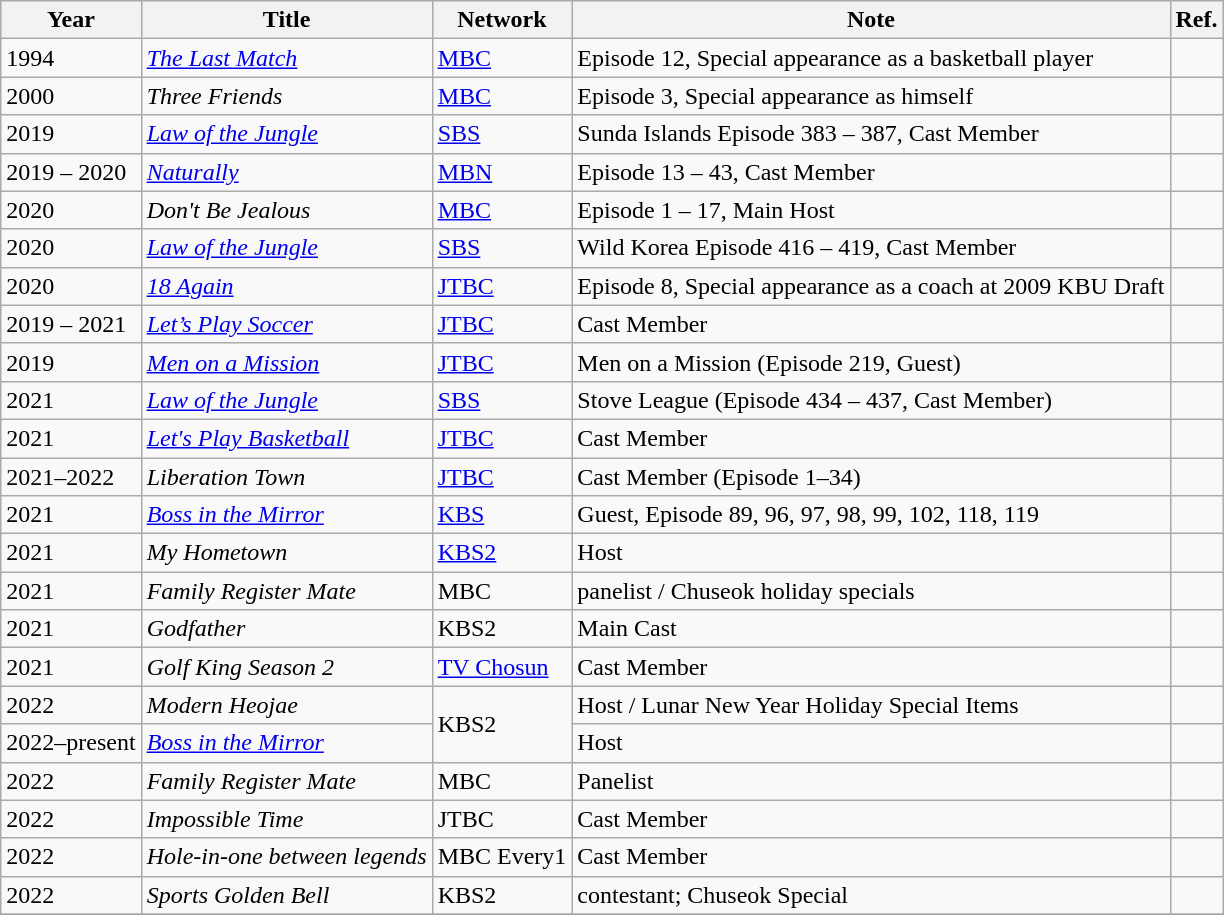<table class="wikitable">
<tr>
<th>Year</th>
<th>Title</th>
<th>Network</th>
<th>Note</th>
<th>Ref.</th>
</tr>
<tr>
<td>1994</td>
<td><em><a href='#'>The Last Match</a></em></td>
<td><a href='#'>MBC</a></td>
<td>Episode 12, Special appearance as a basketball player</td>
<td></td>
</tr>
<tr>
<td>2000</td>
<td><em>Three Friends</em></td>
<td><a href='#'>MBC</a></td>
<td>Episode 3, Special appearance as himself</td>
<td></td>
</tr>
<tr>
<td>2019</td>
<td><em><a href='#'>Law of the Jungle</a></em></td>
<td><a href='#'>SBS</a></td>
<td>Sunda Islands Episode 383 – 387, Cast Member</td>
<td></td>
</tr>
<tr>
<td>2019 – 2020</td>
<td><em><a href='#'>Naturally</a></em></td>
<td><a href='#'>MBN</a></td>
<td>Episode 13 – 43, Cast Member</td>
<td></td>
</tr>
<tr>
<td>2020</td>
<td><em>Don't Be Jealous</em></td>
<td><a href='#'>MBC</a></td>
<td>Episode 1 – 17, Main Host</td>
<td></td>
</tr>
<tr>
<td>2020</td>
<td><em><a href='#'>Law of the Jungle</a></em></td>
<td><a href='#'>SBS</a></td>
<td>Wild Korea Episode 416 – 419, Cast Member</td>
<td></td>
</tr>
<tr>
<td>2020</td>
<td><em><a href='#'>18 Again</a></em></td>
<td><a href='#'>JTBC</a></td>
<td>Episode 8, Special appearance as a coach at 2009 KBU Draft</td>
<td></td>
</tr>
<tr>
<td>2019 – 2021</td>
<td><a href='#'><em>Let’s Play Soccer</em></a></td>
<td><a href='#'>JTBC</a></td>
<td>Cast Member</td>
<td></td>
</tr>
<tr>
<td>2019</td>
<td><a href='#'><em>Men on a Mission</em></a></td>
<td><a href='#'>JTBC</a></td>
<td>Men on a Mission (Episode 219, Guest)</td>
</tr>
<tr>
<td>2021</td>
<td><em><a href='#'>Law of the Jungle</a></em></td>
<td><a href='#'>SBS</a></td>
<td>Stove League (Episode 434 – 437, Cast Member)</td>
<td></td>
</tr>
<tr>
<td>2021</td>
<td><a href='#'><em>Let's Play Basketball</em></a></td>
<td><a href='#'>JTBC</a></td>
<td>Cast Member</td>
<td></td>
</tr>
<tr>
<td>2021–2022</td>
<td><em>Liberation Town</em></td>
<td><a href='#'>JTBC</a></td>
<td>Cast Member (Episode 1–34)</td>
<td></td>
</tr>
<tr>
<td>2021</td>
<td><em><a href='#'>Boss in the Mirror</a></em></td>
<td><a href='#'>KBS</a></td>
<td>Guest, Episode 89, 96, 97, 98, 99, 102, 118, 119</td>
</tr>
<tr>
<td>2021</td>
<td><em>My Hometown</em></td>
<td><a href='#'>KBS2</a></td>
<td>Host</td>
<td></td>
</tr>
<tr>
<td>2021</td>
<td><em>Family Register Mate</em></td>
<td>MBC</td>
<td>panelist / Chuseok holiday specials</td>
<td></td>
</tr>
<tr>
<td>2021</td>
<td><em>Godfather</em></td>
<td>KBS2</td>
<td>Main Cast</td>
<td></td>
</tr>
<tr>
<td>2021</td>
<td><em>Golf King Season 2</em></td>
<td><a href='#'>TV Chosun</a></td>
<td>Cast Member</td>
<td></td>
</tr>
<tr>
<td>2022</td>
<td><em>Modern Heojae</em></td>
<td rowspan=2>KBS2</td>
<td>Host / Lunar New Year Holiday Special Items</td>
<td></td>
</tr>
<tr>
<td>2022–present</td>
<td><em><a href='#'>Boss in the Mirror</a></em></td>
<td>Host</td>
<td></td>
</tr>
<tr>
<td>2022</td>
<td><em>Family Register Mate</em></td>
<td>MBC</td>
<td>Panelist</td>
<td></td>
</tr>
<tr>
<td>2022</td>
<td><em>Impossible Time</em></td>
<td>JTBC</td>
<td>Cast Member</td>
<td></td>
</tr>
<tr>
<td>2022</td>
<td><em>Hole-in-one between legends</em></td>
<td>MBC Every1</td>
<td>Cast Member</td>
<td></td>
</tr>
<tr>
<td>2022</td>
<td><em>Sports Golden Bell</em></td>
<td>KBS2</td>
<td>contestant; Chuseok Special</td>
<td></td>
</tr>
<tr>
</tr>
</table>
